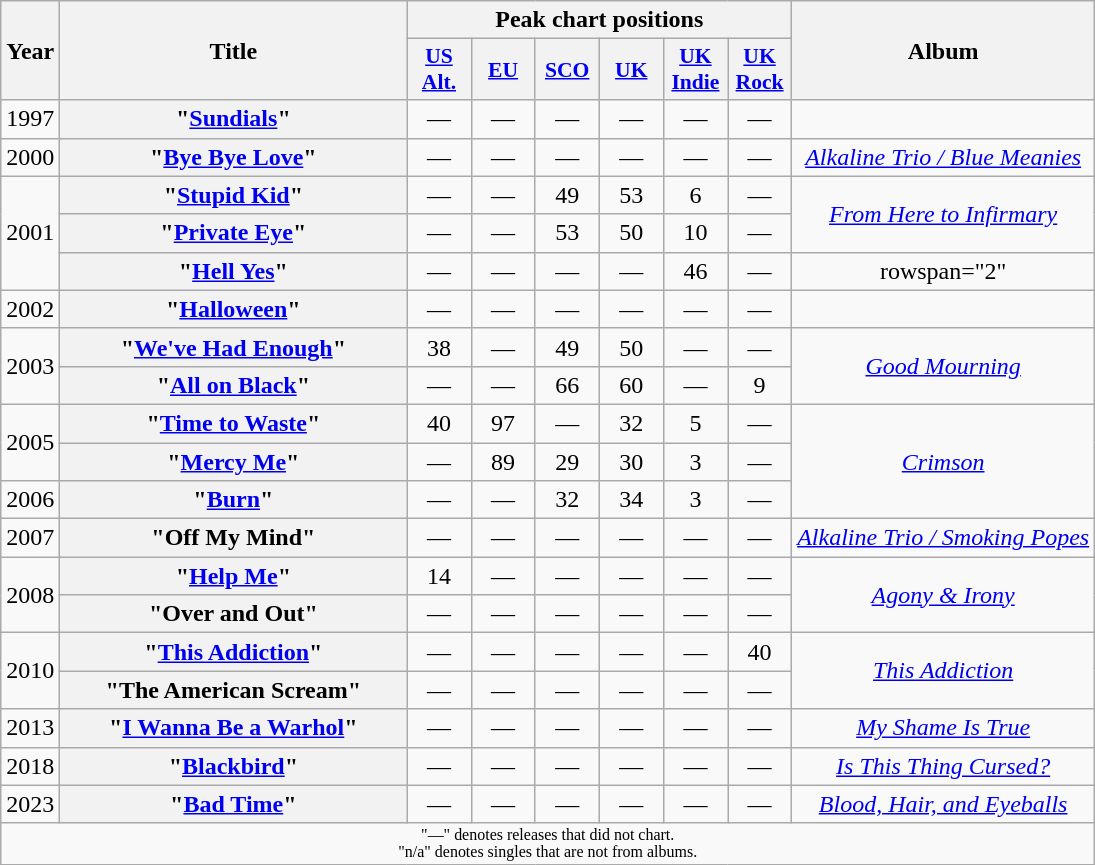<table class="wikitable plainrowheaders" style="text-align:center;">
<tr>
<th scope="col" rowspan="2">Year</th>
<th scope="col" rowspan="2" style="width:14em;">Title</th>
<th scope="col" colspan="6">Peak chart positions</th>
<th scope="col" rowspan="2">Album</th>
</tr>
<tr>
<th scope="col" style="width:2.5em;font-size:90%;"><a href='#'>US<br>Alt.</a><br></th>
<th scope="col" style="width:2.5em;font-size:90%;"><a href='#'>EU</a><br></th>
<th scope="col" style="width:2.5em;font-size:90%;"><a href='#'>SCO</a><br></th>
<th scope="col" style="width:2.5em;font-size:90%;"><a href='#'>UK</a><br></th>
<th scope="col" style="width:2.5em;font-size:90%;"><a href='#'>UK<br>Indie</a><br></th>
<th scope="col" style="width:2.5em;font-size:90%;"><a href='#'>UK<br>Rock</a> <br></th>
</tr>
<tr>
<td>1997</td>
<th scope="row">"<a href='#'>Sundials</a>"</th>
<td>—</td>
<td>—</td>
<td>—</td>
<td>—</td>
<td>—</td>
<td>—</td>
<td></td>
</tr>
<tr>
<td>2000</td>
<th scope="row">"<a href='#'>Bye Bye Love</a>"</th>
<td>—</td>
<td>—</td>
<td>—</td>
<td>—</td>
<td>—</td>
<td>—</td>
<td><em><a href='#'>Alkaline Trio / Blue Meanies</a></em></td>
</tr>
<tr>
<td rowspan="3">2001</td>
<th scope="row">"<a href='#'>Stupid Kid</a>"</th>
<td>—</td>
<td>—</td>
<td>49</td>
<td>53</td>
<td>6</td>
<td>—</td>
<td rowspan="2"><em><a href='#'>From Here to Infirmary</a></em></td>
</tr>
<tr>
<th scope="row">"<a href='#'>Private Eye</a>"</th>
<td>—</td>
<td>—</td>
<td>53</td>
<td>50</td>
<td>10</td>
<td>—</td>
</tr>
<tr>
<th scope="row">"<a href='#'>Hell Yes</a>"</th>
<td>—</td>
<td>—</td>
<td>—</td>
<td>—</td>
<td>46</td>
<td>—</td>
<td>rowspan="2" </td>
</tr>
<tr>
<td>2002</td>
<th scope="row">"<a href='#'>Halloween</a>"</th>
<td>—</td>
<td>—</td>
<td>—</td>
<td>—</td>
<td>—</td>
<td>—</td>
</tr>
<tr>
<td rowspan="2">2003</td>
<th scope="row">"<a href='#'>We've Had Enough</a>"</th>
<td>38</td>
<td>—</td>
<td>49</td>
<td>50</td>
<td>—</td>
<td>—</td>
<td rowspan="2"><em><a href='#'>Good Mourning</a></em></td>
</tr>
<tr>
<th scope="row">"<a href='#'>All on Black</a>"</th>
<td>—</td>
<td>—</td>
<td>66</td>
<td>60</td>
<td>—</td>
<td>9</td>
</tr>
<tr>
<td rowspan="2">2005</td>
<th scope="row">"<a href='#'>Time to Waste</a>"</th>
<td>40</td>
<td>97</td>
<td>—</td>
<td>32</td>
<td>5</td>
<td>—</td>
<td rowspan="3"><em><a href='#'>Crimson</a></em></td>
</tr>
<tr>
<th scope="row">"<a href='#'>Mercy Me</a>"</th>
<td>—</td>
<td>89</td>
<td>29</td>
<td>30</td>
<td>3</td>
<td>—</td>
</tr>
<tr>
<td>2006</td>
<th scope="row">"<a href='#'>Burn</a>"</th>
<td>—</td>
<td>—</td>
<td>32</td>
<td>34</td>
<td>3</td>
<td>—</td>
</tr>
<tr>
<td>2007</td>
<th scope="row">"Off My Mind"</th>
<td>—</td>
<td>—</td>
<td>—</td>
<td>—</td>
<td>—</td>
<td>—</td>
<td><em><a href='#'>Alkaline Trio / Smoking Popes</a></em></td>
</tr>
<tr>
<td rowspan="2">2008</td>
<th scope="row">"<a href='#'>Help Me</a>"</th>
<td>14</td>
<td>—</td>
<td>—</td>
<td>—</td>
<td>—</td>
<td>—</td>
<td rowspan="2"><em><a href='#'>Agony & Irony</a></em></td>
</tr>
<tr>
<th scope="row">"Over and Out"</th>
<td>—</td>
<td>—</td>
<td>—</td>
<td>—</td>
<td>—</td>
<td>—</td>
</tr>
<tr>
<td rowspan="2">2010</td>
<th scope="row">"<a href='#'>This Addiction</a>"</th>
<td>—</td>
<td>—</td>
<td>—</td>
<td>—</td>
<td>—</td>
<td>40</td>
<td rowspan="2"><em><a href='#'>This Addiction</a></em></td>
</tr>
<tr>
<th scope="row">"The American Scream"</th>
<td>—</td>
<td>—</td>
<td>—</td>
<td>—</td>
<td>—</td>
<td>—</td>
</tr>
<tr>
<td>2013</td>
<th scope="row">"<a href='#'>I Wanna Be a Warhol</a>"</th>
<td>—</td>
<td>—</td>
<td>—</td>
<td>—</td>
<td>—</td>
<td>—</td>
<td><em><a href='#'>My Shame Is True</a></em></td>
</tr>
<tr>
<td>2018</td>
<th scope="row">"<a href='#'>Blackbird</a>"</th>
<td>—</td>
<td>—</td>
<td>—</td>
<td>—</td>
<td>—</td>
<td>—</td>
<td><em><a href='#'>Is This Thing Cursed?</a></em></td>
</tr>
<tr>
<td>2023</td>
<th scope="row">"<a href='#'>Bad Time</a>"</th>
<td>—</td>
<td>—</td>
<td>—</td>
<td>—</td>
<td>—</td>
<td>—</td>
<td><em><a href='#'>Blood, Hair, and Eyeballs</a></em></td>
</tr>
<tr>
<td align="center" colspan="9" style="font-size: 8pt">"—" denotes releases that did not chart.<br>"n/a" denotes singles that are not from albums.</td>
</tr>
</table>
